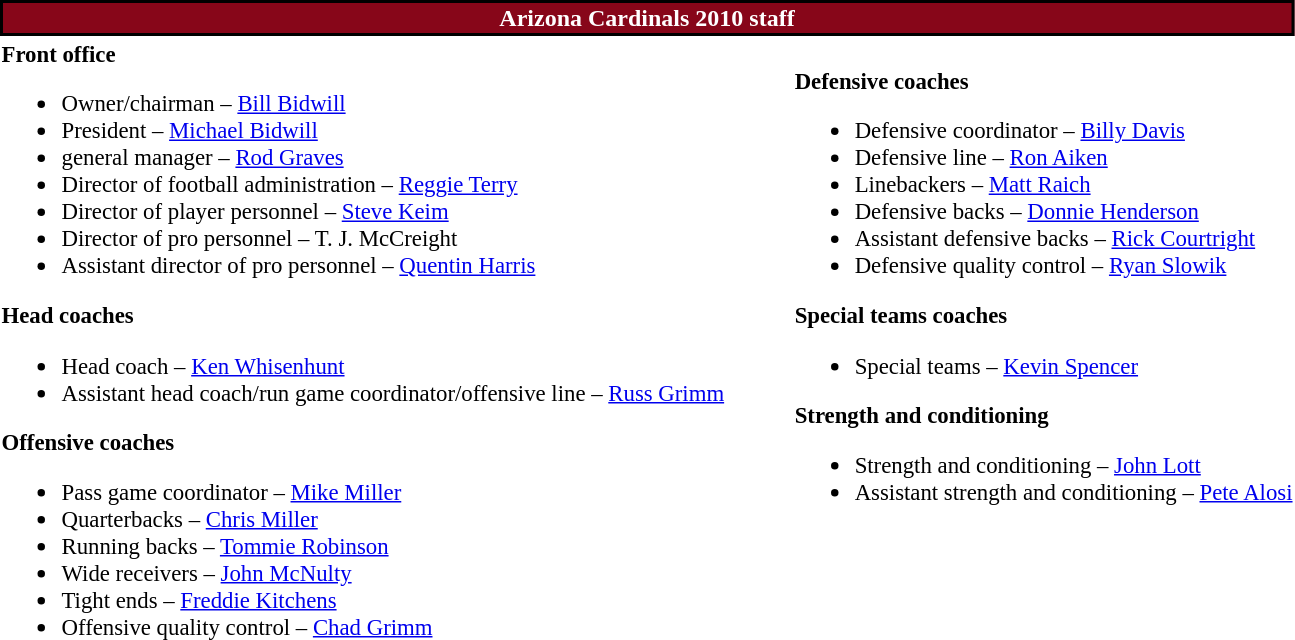<table class="toccolours" style="text-align: left;">
<tr>
<th colspan="7" style="background:#870619; color:white; text-align: center; border:2px solid black;"><strong>Arizona Cardinals 2010 staff</strong></th>
</tr>
<tr>
<td style="font-size:95%; vertical-align:top;"><strong>Front office</strong><br><ul><li>Owner/chairman – <a href='#'>Bill Bidwill</a></li><li>President – <a href='#'>Michael Bidwill</a></li><li>general manager – <a href='#'>Rod Graves</a></li><li>Director of football administration – <a href='#'>Reggie Terry</a></li><li>Director of player personnel – <a href='#'>Steve Keim</a></li><li>Director of pro personnel – T. J. McCreight</li><li>Assistant director of pro personnel – <a href='#'>Quentin Harris</a></li></ul><strong>Head coaches</strong><ul><li>Head coach – <a href='#'>Ken Whisenhunt</a></li><li>Assistant head coach/run game coordinator/offensive line – <a href='#'>Russ Grimm</a></li></ul><strong>Offensive coaches</strong><ul><li>Pass game coordinator – <a href='#'>Mike Miller</a></li><li>Quarterbacks – <a href='#'>Chris Miller</a></li><li>Running backs – <a href='#'>Tommie Robinson</a></li><li>Wide receivers – <a href='#'>John McNulty</a></li><li>Tight ends – <a href='#'>Freddie Kitchens</a></li><li>Offensive quality control – <a href='#'>Chad Grimm</a></li></ul></td>
<td width="35"> </td>
<td valign="top"></td>
<td style="font-size:95%; vertical-align:top;"><br><strong>Defensive coaches</strong><ul><li>Defensive coordinator – <a href='#'>Billy Davis</a></li><li>Defensive line – <a href='#'>Ron Aiken</a></li><li>Linebackers – <a href='#'>Matt Raich</a></li><li>Defensive backs – <a href='#'>Donnie Henderson</a></li><li>Assistant defensive backs – <a href='#'>Rick Courtright</a></li><li>Defensive quality control – <a href='#'>Ryan Slowik</a></li></ul><strong>Special teams coaches</strong><ul><li>Special teams – <a href='#'>Kevin Spencer</a></li></ul><strong>Strength and conditioning</strong><ul><li>Strength and conditioning – <a href='#'>John Lott</a></li><li>Assistant strength and conditioning – <a href='#'>Pete Alosi</a></li></ul></td>
</tr>
</table>
